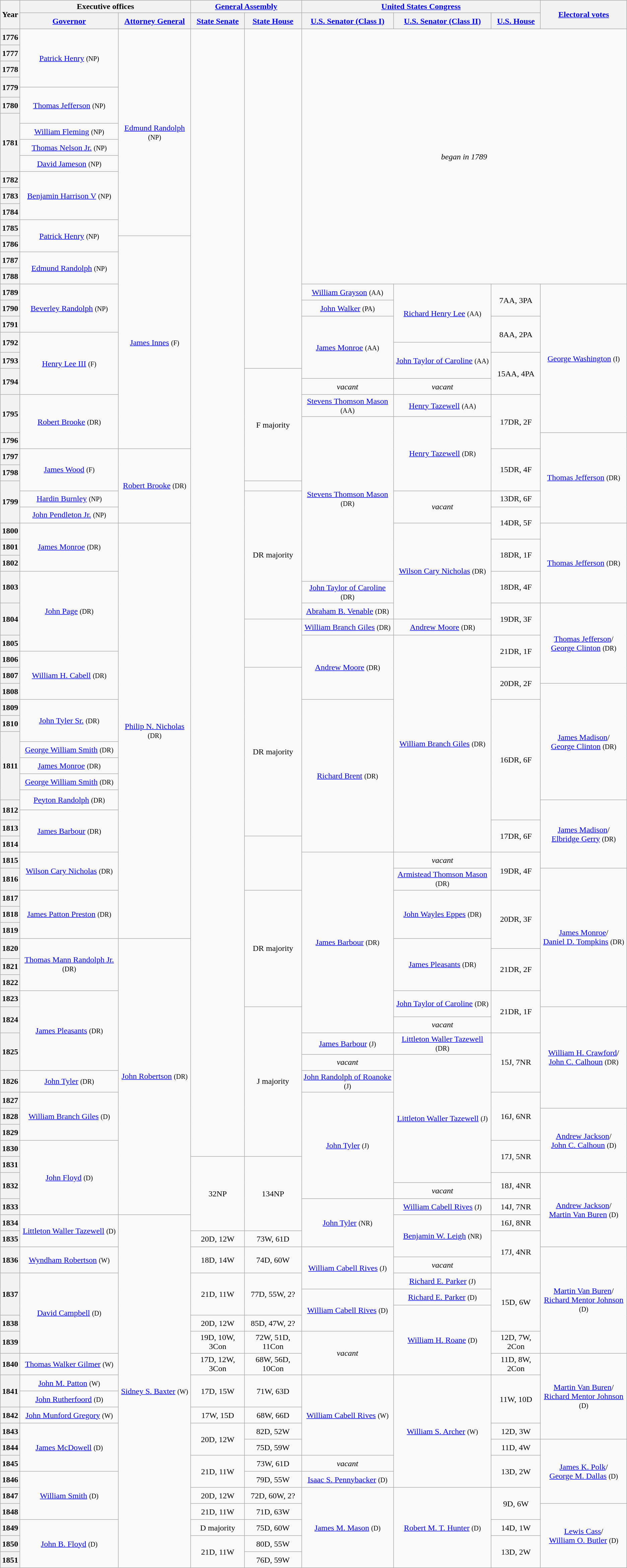<table class="wikitable sortable sticky-header-multi" style="text-align:center">
<tr>
<th rowspan=2 class=unsortable>Year</th>
<th colspan=2>Executive offices</th>
<th colspan=2><a href='#'>General Assembly</a></th>
<th colspan=3><a href='#'>United States Congress</a></th>
<th rowspan=2 class=unsortable><a href='#'>Electoral votes</a></th>
</tr>
<tr style="height:2em">
<th class=unsortable><a href='#'>Governor</a></th>
<th class=unsortable><a href='#'>Attorney General</a></th>
<th class=unsortable><a href='#'>State Senate</a></th>
<th class=unsortable><a href='#'>State House</a></th>
<th class=unsortable><a href='#'>U.S. Senator (Class I)</a></th>
<th class=unsortable><a href='#'>U.S. Senator (Class II)</a></th>
<th class=unsortable><a href='#'>U.S. House</a></th>
</tr>
<tr style="height:2em">
<th>1776</th>
<td rowspan=4 ><a href='#'>Patrick Henry</a> <small>(NP)</small></td>
<td rowspan=14 ><a href='#'>Edmund Randolph</a> <small>(NP)</small></td>
<td rowspan=74></td>
<td rowspan=23></td>
<td colspan=4 rowspan=17><em>began in 1789</em></td>
</tr>
<tr style="height:2em">
<th>1777</th>
</tr>
<tr style="height:2em">
<th>1778</th>
</tr>
<tr style="height:1.25em">
<th rowspan=2>1779</th>
</tr>
<tr style="height:1.25em">
<td rowspan=3 ><a href='#'>Thomas Jefferson</a> <small>(NP)</small></td>
</tr>
<tr style="height:2em">
<th>1780</th>
</tr>
<tr style="height:1.25em">
<th rowspan=4>1781</th>
</tr>
<tr style="height:2em">
<td><a href='#'>William Fleming</a> <small>(NP)</small></td>
</tr>
<tr style="height:2em">
<td><a href='#'>Thomas Nelson Jr.</a> <small>(NP)</small></td>
</tr>
<tr style="height:2em">
<td><a href='#'>David Jameson</a> <small>(NP)</small></td>
</tr>
<tr style="height:2em">
<th>1782</th>
<td rowspan=3 ><a href='#'>Benjamin Harrison V</a> <small>(NP)</small></td>
</tr>
<tr style="height:2em">
<th>1783</th>
</tr>
<tr style="height:2em">
<th>1784</th>
</tr>
<tr style="height:2em">
<th>1785</th>
<td rowspan=2 ><a href='#'>Patrick Henry</a> <small>(NP)</small></td>
</tr>
<tr style="height:2em">
<th>1786</th>
<td rowspan=14 ><a href='#'>James Innes</a> <small>(F)</small></td>
</tr>
<tr style="height:2em">
<th>1787</th>
<td rowspan=2 ><a href='#'>Edmund Randolph</a> <small>(NP)</small></td>
</tr>
<tr style="height:2em">
<th>1788</th>
</tr>
<tr style="height:2em">
<th>1789</th>
<td rowspan=3 ><a href='#'>Beverley Randolph</a> <small>(NP)</small></td>
<td><a href='#'>William Grayson</a> <small>(AA)</small></td>
<td rowspan=4 ><a href='#'>Richard Henry Lee</a> <small>(AA)</small></td>
<td rowspan=2 >7AA, 3PA</td>
<td rowspan=10 ><a href='#'>George Washington</a> <small>(I)</small> </td>
</tr>
<tr style="height:2em">
<th>1790</th>
<td><a href='#'>John Walker</a> <small>(PA)</small></td>
</tr>
<tr style="height:2em">
<th>1791</th>
<td rowspan=5 ><a href='#'>James Monroe</a> <small>(AA)</small></td>
<td rowspan=3 >8AA, 2PA</td>
</tr>
<tr style="height:1.25em">
<th rowspan=2>1792</th>
<td rowspan=5 ><a href='#'>Henry Lee III</a> <small>(F)</small></td>
</tr>
<tr style="height:1.25em">
<td rowspan=3 ><a href='#'>John Taylor of Caroline</a> <small>(AA)</small></td>
</tr>
<tr style="height:2em">
<th>1793</th>
<td rowspan=3 >15AA, 4PA</td>
</tr>
<tr style="height:1.25em">
<th rowspan=2>1794</th>
<td rowspan=7 >F majority</td>
</tr>
<tr style="height:2em">
<td><em>vacant</em></td>
<td><em>vacant</em></td>
</tr>
<tr style="height:2em">
<th rowspan=2>1795</th>
<td rowspan=3 ><a href='#'>Robert Brooke</a> <small>(DR)</small></td>
<td><a href='#'>Stevens Thomson Mason</a> <small>(AA)</small></td>
<td><a href='#'>Henry Tazewell</a> <small>(AA)</small></td>
<td rowspan=3 >17DR, 2F</td>
</tr>
<tr style="height:2em">
<td rowspan=11 ><a href='#'>Stevens Thomson Mason</a> <small>(DR)</small></td>
<td rowspan=5 ><a href='#'>Henry Tazewell</a> <small>(DR)</small></td>
</tr>
<tr style="height:2em">
<th>1796</th>
<td rowspan=6 ><a href='#'>Thomas Jefferson</a> <small>(DR)</small> </td>
</tr>
<tr style="height:2em">
<th>1797</th>
<td rowspan=3 ><a href='#'>James Wood</a> <small>(F)</small></td>
<td rowspan=5 ><a href='#'>Robert Brooke</a> <small>(DR)</small></td>
<td rowspan=3 >15DR, 4F</td>
</tr>
<tr style="height:2em">
<th>1798</th>
</tr>
<tr style="height:1.25em">
<th rowspan=3>1799</th>
</tr>
<tr style="height:2em">
<td><a href='#'>Hardin Burnley</a> <small>(NP)</small></td>
<td rowspan=8 >DR majority</td>
<td rowspan=2><em>vacant</em></td>
<td>13DR, 6F</td>
</tr>
<tr style="height:2em">
<td><a href='#'>John Pendleton Jr.</a> <small>(NP)</small></td>
<td rowspan=2 >14DR, 5F</td>
</tr>
<tr style="height:2em">
<th>1800</th>
<td rowspan=3 ><a href='#'>James Monroe</a> <small>(DR)</small></td>
<td rowspan=27 ><a href='#'>Philip N. Nicholas</a> <small>(DR)</small></td>
<td rowspan=6 ><a href='#'>Wilson Cary Nicholas</a> <small>(DR)</small></td>
<td rowspan=5 ><a href='#'>Thomas Jefferson</a> <small>(DR)</small> </td>
</tr>
<tr style="height:2em">
<th>1801</th>
<td rowspan=2 >18DR, 1F</td>
</tr>
<tr style="height:2em">
<th>1802</th>
</tr>
<tr style="height:1.25em">
<th rowspan=2>1803</th>
<td rowspan=5 ><a href='#'>John Page</a> <small>(DR)</small></td>
<td rowspan=2 >18DR, 4F</td>
</tr>
<tr style="height:2em">
<td><a href='#'>John Taylor of Caroline</a> <small>(DR)</small></td>
</tr>
<tr style="height:2em">
<th rowspan=2>1804</th>
<td><a href='#'>Abraham B. Venable</a> <small>(DR)</small></td>
<td rowspan=2 >19DR, 3F</td>
<td rowspan=5 ><a href='#'>Thomas Jefferson</a>/<br><a href='#'>George Clinton</a> <small>(DR)</small> </td>
</tr>
<tr style="height:2em">
<td rowspan=3></td>
<td><a href='#'>William Branch Giles</a> <small>(DR)</small></td>
<td><a href='#'>Andrew Moore</a> <small>(DR)</small></td>
</tr>
<tr style="height:2em">
<th>1805</th>
<td rowspan=4 ><a href='#'>Andrew Moore</a> <small>(DR)</small></td>
<td rowspan=15 ><a href='#'>William Branch Giles</a> <small>(DR)</small></td>
<td rowspan=2 >21DR, 1F</td>
</tr>
<tr style="height:2em">
<th>1806</th>
<td rowspan=3 ><a href='#'>William H. Cabell</a> <small>(DR)</small></td>
</tr>
<tr style="height:2em">
<th>1807</th>
<td rowspan=12 >DR majority</td>
<td rowspan=2 >20DR, 2F</td>
</tr>
<tr style="height:2em">
<th>1808</th>
<td rowspan=8 ><a href='#'>James Madison</a>/<br><a href='#'>George Clinton</a> <small>(DR)</small> </td>
</tr>
<tr style="height:2em">
<th>1809</th>
<td rowspan=3 ><a href='#'>John Tyler Sr.</a> <small>(DR)</small></td>
<td rowspan=11 ><a href='#'>Richard Brent</a> <small>(DR)</small></td>
<td rowspan=9 >16DR, 6F</td>
</tr>
<tr style="height:2em">
<th>1810</th>
</tr>
<tr style="height:1.25em">
<th rowspan=5>1811</th>
</tr>
<tr style="height:2em">
<td><a href='#'>George William Smith</a> <small>(DR)</small></td>
</tr>
<tr style="height:2em">
<td><a href='#'>James Monroe</a> <small>(DR)</small></td>
</tr>
<tr style="height:2em">
<td><a href='#'>George William Smith</a> <small>(DR)</small></td>
</tr>
<tr style="height:1.25em">
<td rowspan=2 ><a href='#'>Peyton Randolph</a> <small>(DR)</small></td>
</tr>
<tr style="height:1.25em">
<th rowspan=2>1812</th>
<td rowspan=5 ><a href='#'>James Madison</a>/<br><a href='#'>Elbridge Gerry</a> <small>(DR)</small> </td>
</tr>
<tr style="height:1.25em">
<td rowspan=3 ><a href='#'>James Barbour</a> <small>(DR)</small></td>
</tr>
<tr style="height:2em">
<th>1813</th>
<td rowspan=2 >17DR, 6F</td>
</tr>
<tr style="height:2em">
<th>1814</th>
<td rowspan=3></td>
</tr>
<tr style="height:2em">
<th>1815</th>
<td rowspan=2 ><a href='#'>Wilson Cary Nicholas</a> <small>(DR)</small></td>
<td rowspan=12 ><a href='#'>James Barbour</a> <small>(DR)</small></td>
<td><em>vacant</em></td>
<td rowspan=2 >19DR, 4F</td>
</tr>
<tr style="height:2em">
<th>1816</th>
<td><a href='#'>Armistead Thomson Mason</a> <small>(DR)</small></td>
<td rowspan=9 ><a href='#'>James Monroe</a>/<br><a href='#'>Daniel D. Tompkins</a> <small>(DR)</small> </td>
</tr>
<tr style="height:2em">
<th>1817</th>
<td rowspan=3 ><a href='#'>James Patton Preston</a> <small>(DR)</small></td>
<td rowspan=8 >DR majority</td>
<td rowspan=3 ><a href='#'>John Wayles Eppes</a> <small>(DR)</small></td>
<td rowspan=4 >20DR, 3F</td>
</tr>
<tr style="height:2em">
<th>1818</th>
</tr>
<tr style="height:2em">
<th>1819</th>
</tr>
<tr style="height:1.25em">
<th rowspan=2>1820</th>
<td rowspan=4 ><a href='#'>Thomas Mann Randolph Jr.</a> <small>(DR)</small></td>
<td rowspan=18 ><a href='#'>John Robertson</a> <small>(DR)</small></td>
<td rowspan=4 ><a href='#'>James Pleasants</a> <small>(DR)</small></td>
</tr>
<tr style="height:1.25em">
<td rowspan=3 >21DR, 2F</td>
</tr>
<tr style="height:2em">
<th>1821</th>
</tr>
<tr style="height:2em">
<th>1822</th>
</tr>
<tr style="height:2em">
<th>1823</th>
<td rowspan=5 ><a href='#'>James Pleasants</a> <small>(DR)</small></td>
<td rowspan=2 ><a href='#'>John Taylor of Caroline</a> <small>(DR)</small></td>
<td rowspan=3 >21DR, 1F</td>
</tr>
<tr style="height:1.25em">
<th rowspan=2>1824</th>
<td rowspan=9 >J majority</td>
<td rowspan=6 ><a href='#'>William H. Crawford</a>/<br><a href='#'>John C. Calhoun</a> <small>(DR)</small> </td>
</tr>
<tr style="height:2em">
<td><em>vacant</em></td>
</tr>
<tr style="height:2em">
<th rowspan=2>1825</th>
<td><a href='#'>James Barbour</a> <small>(J)</small></td>
<td><a href='#'>Littleton Waller Tazewell</a> <small>(DR)</small></td>
<td rowspan=3 >15J, 7NR</td>
</tr>
<tr style="height:2em">
<td><em>vacant</em></td>
<td rowspan=8 ><a href='#'>Littleton Waller Tazewell</a> <small>(J)</small></td>
</tr>
<tr style="height:2em">
<th>1826</th>
<td><a href='#'>John Tyler</a> <small>(DR)</small></td>
<td><a href='#'>John Randolph of Roanoke</a> <small>(J)</small></td>
</tr>
<tr style="height:2em">
<th>1827</th>
<td rowspan=3 ><a href='#'>William Branch Giles</a> <small>(D)</small></td>
<td rowspan=7 ><a href='#'>John Tyler</a> <small>(J)</small></td>
<td rowspan=3 >16J, 6NR</td>
</tr>
<tr style="height:2em">
<th>1828</th>
<td rowspan=4 ><a href='#'>Andrew Jackson</a>/<br><a href='#'>John C. Calhoun</a> <small>(D)</small> </td>
</tr>
<tr style="height:2em">
<th>1829</th>
</tr>
<tr style="height:2em">
<th>1830</th>
<td rowspan=5 ><a href='#'>John Floyd</a> <small>(D)</small></td>
<td rowspan=2 >17J, 5NR</td>
</tr>
<tr style="height:2em">
<th>1831</th>
<td rowspan=5 >32NP</td>
<td rowspan=5 >134NP</td>
</tr>
<tr style="height:1.25em">
<th rowspan=2>1832</th>
<td rowspan=2 >18J, 4NR</td>
<td rowspan=5 ><a href='#'>Andrew Jackson</a>/<br><a href='#'>Martin Van Buren</a> <small>(D)</small> </td>
</tr>
<tr style="height:2em">
<td><em>vacant</em></td>
</tr>
<tr style="height:2em">
<th>1833</th>
<td rowspan=3 ><a href='#'>John Tyler</a> <small>(NR)</small></td>
<td><a href='#'>William Cabell Rives</a> <small>(J)</small></td>
<td>14J, 7NR</td>
</tr>
<tr style="height:2em">
<th>1834</th>
<td rowspan=2 ><a href='#'>Littleton Waller Tazewell</a> <small>(D)</small></td>
<td rowspan=22 ><a href='#'>Sidney S. Baxter</a> <small>(W)</small></td>
<td rowspan=3 ><a href='#'>Benjamin W. Leigh</a> <small>(NR)</small></td>
<td>16J, 8NR</td>
</tr>
<tr style="height:2em">
<th>1835</th>
<td>20D, 12W</td>
<td>73W, 61D</td>
<td rowspan=3 >17J, 4NR</td>
</tr>
<tr style="height:1.25em">
<th rowspan=2>1836</th>
<td rowspan=2 ><a href='#'>Wyndham Robertson</a> <small>(W)</small></td>
<td rowspan=2 >18D, 14W</td>
<td rowspan=2 >74D, 60W</td>
<td rowspan=3 ><a href='#'>William Cabell Rives</a> <small>(J)</small></td>
<td rowspan=7 ><a href='#'>Martin Van Buren</a>/<br><a href='#'>Richard Mentor Johnson</a> <small>(D)</small> </td>
</tr>
<tr style="height:2em">
<td><em>vacant</em></td>
</tr>
<tr style="height:2em">
<th rowspan=3>1837</th>
<td rowspan=5 ><a href='#'>David Campbell</a> <small>(D)</small></td>
<td rowspan=3 >21D, 11W</td>
<td rowspan=3 >77D, 55W, 2?</td>
<td><a href='#'>Richard E. Parker</a> <small>(J)</small></td>
<td rowspan=4 >15D, 6W</td>
</tr>
<tr style="height:2em">
<td rowspan=3 ><a href='#'>William Cabell Rives</a> <small>(D)</small></td>
<td><a href='#'>Richard E. Parker</a> <small>(D)</small></td>
</tr>
<tr style="height:1.25em">
<td rowspan=4 ><a href='#'>William H. Roane</a> <small>(D)</small></td>
</tr>
<tr style="height:2em">
<th>1838</th>
<td>20D, 12W</td>
<td>85D, 47W, 2?</td>
</tr>
<tr style="height:2em">
<th>1839</th>
<td>19D, 10W, 3Con</td>
<td>72W, 51D, 11Con</td>
<td rowspan=2><em>vacant</em></td>
<td>12D, 7W, 2Con</td>
</tr>
<tr style="height:2em">
<th>1840</th>
<td><a href='#'>Thomas Walker Gilmer</a> <small>(W)</small></td>
<td>17D, 12W, 3Con</td>
<td>68W, 56D, 10Con</td>
<td>11D, 8W, 2Con</td>
<td rowspan=5 ><a href='#'>Martin Van Buren</a>/<br><a href='#'>Richard Mentor Johnson</a> <small>(D)</small> </td>
</tr>
<tr style="height:2em">
<th rowspan=2>1841</th>
<td><a href='#'>John M. Patton</a> <small>(W)</small></td>
<td rowspan=2 >17D, 15W</td>
<td rowspan=2 >71W, 63D</td>
<td rowspan=5 ><a href='#'>William Cabell Rives</a> <small>(W)</small></td>
<td rowspan=7 ><a href='#'>William S. Archer</a> <small>(W)</small></td>
<td rowspan=3 >11W, 10D</td>
</tr>
<tr style="height:2em">
<td><a href='#'>John Rutherfoord</a> <small>(D)</small></td>
</tr>
<tr style="height:2em">
<th>1842</th>
<td><a href='#'>John Munford Gregory</a> <small>(W)</small></td>
<td>17W, 15D</td>
<td>68W, 66D</td>
</tr>
<tr style="height:2em">
<th>1843</th>
<td rowspan=3 ><a href='#'>James McDowell</a> <small>(D)</small></td>
<td rowspan=2 >20D, 12W</td>
<td>82D, 52W</td>
<td>12D, 3W</td>
</tr>
<tr style="height:2em">
<th>1844</th>
<td>75D, 59W</td>
<td>11D, 4W</td>
<td rowspan=4 ><a href='#'>James K. Polk</a>/<br><a href='#'>George M. Dallas</a> <small>(D)</small> </td>
</tr>
<tr style="height:2em">
<th>1845</th>
<td rowspan=2 >21D, 11W</td>
<td>73W, 61D</td>
<td><em>vacant</em></td>
<td rowspan=2 >13D, 2W</td>
</tr>
<tr style="height:2em">
<th>1846</th>
<td rowspan=3 ><a href='#'>William Smith</a> <small>(D)</small></td>
<td>79D, 55W</td>
<td><a href='#'>Isaac S. Pennybacker</a> <small>(D)</small></td>
</tr>
<tr style="height:2em">
<th>1847</th>
<td>20D, 12W</td>
<td>72D, 60W, 2?</td>
<td rowspan=5 ><a href='#'>James M. Mason</a> <small>(D)</small></td>
<td rowspan=5 ><a href='#'>Robert M. T. Hunter</a> <small>(D)</small></td>
<td rowspan=2 >9D, 6W</td>
</tr>
<tr style="height:2em">
<th>1848</th>
<td>21D, 11W</td>
<td>71D, 63W</td>
<td rowspan=4 ><a href='#'>Lewis Cass</a>/<br><a href='#'>William O. Butler</a> <small>(D)</small> </td>
</tr>
<tr style="height:2em">
<th>1849</th>
<td rowspan=3 ><a href='#'>John B. Floyd</a> <small>(D)</small></td>
<td>D majority</td>
<td>75D, 60W</td>
<td>14D, 1W</td>
</tr>
<tr style="height:2em">
<th>1850</th>
<td rowspan=2 >21D, 11W</td>
<td>80D, 55W</td>
<td rowspan=2 >13D, 2W</td>
</tr>
<tr style="height:2em">
<th>1851</th>
<td>76D, 59W</td>
</tr>
</table>
